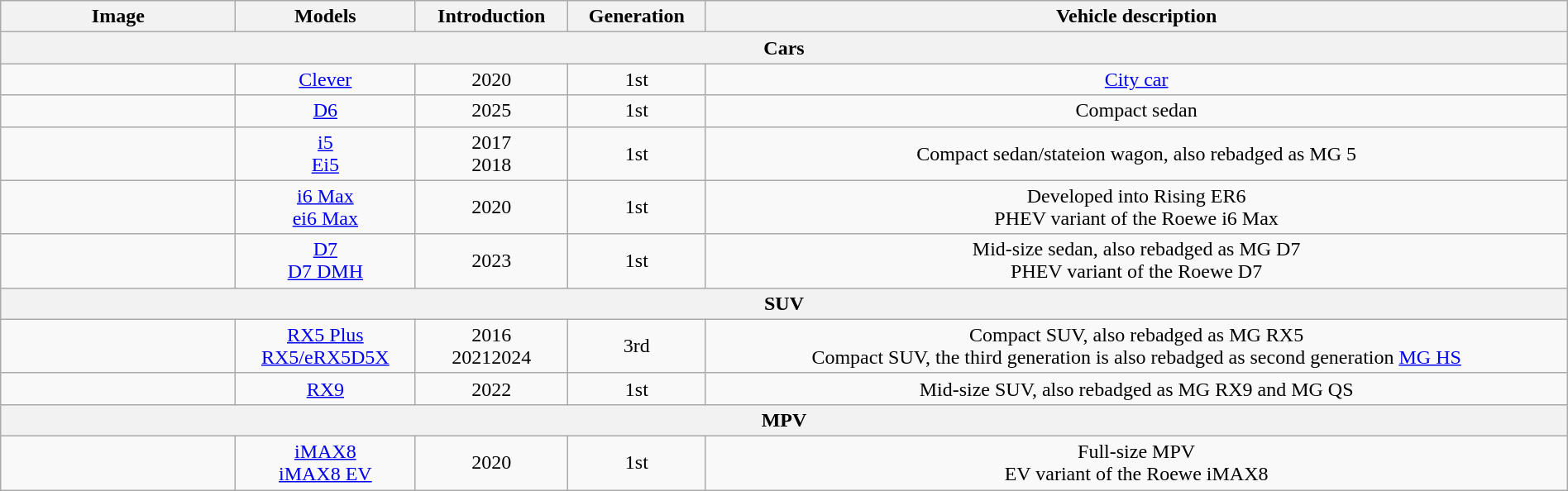<table class="wikitable sortable" style="text-align: center; width: 100%">
<tr>
<th class="unsortable" width="15%">Image</th>
<th>Models</th>
<th>Introduction</th>
<th class="unsortable">Generation</th>
<th>Vehicle description</th>
</tr>
<tr>
<th colspan="5">Cars</th>
</tr>
<tr>
<td></td>
<td><a href='#'>Clever</a></td>
<td>2020</td>
<td>1st</td>
<td><a href='#'>City car</a></td>
</tr>
<tr>
<td></td>
<td><a href='#'>D6</a></td>
<td>2025</td>
<td>1st</td>
<td>Compact sedan</td>
</tr>
<tr>
<td><br></td>
<td><a href='#'>i5</a><br><a href='#'>Ei5</a></td>
<td>2017<br>2018</td>
<td>1st</td>
<td>Compact sedan/stateion wagon, also rebadged as MG 5</td>
</tr>
<tr>
<td><br></td>
<td><a href='#'>i6 Max</a><br><a href='#'>ei6 Max</a></td>
<td>2020</td>
<td>1st</td>
<td>Developed into Rising ER6<br>PHEV variant of the Roewe i6 Max</td>
</tr>
<tr>
<td><br></td>
<td><a href='#'>D7</a><br><a href='#'>D7 DMH</a></td>
<td>2023</td>
<td>1st</td>
<td>Mid-size sedan, also rebadged as MG D7<br>PHEV variant of the Roewe D7</td>
</tr>
<tr>
<th colspan="5">SUV</th>
</tr>
<tr>
<td><br></td>
<td><a href='#'>RX5 Plus</a><br><a href='#'>RX5/eRX5</a><a href='#'>D5X</a></td>
<td>2016<br>20212024</td>
<td>3rd</td>
<td>Compact SUV, also rebadged as MG RX5<br>Compact SUV, the third generation is also rebadged as second generation <a href='#'>MG HS</a></td>
</tr>
<tr>
<td></td>
<td><a href='#'>RX9</a></td>
<td>2022</td>
<td>1st</td>
<td>Mid-size SUV, also rebadged as MG RX9 and MG QS</td>
</tr>
<tr>
<th colspan="5">MPV</th>
</tr>
<tr>
<td><br></td>
<td><a href='#'>iMAX8</a><br><a href='#'>iMAX8 EV</a></td>
<td>2020</td>
<td>1st</td>
<td>Full-size MPV<br>EV variant of the Roewe iMAX8</td>
</tr>
</table>
